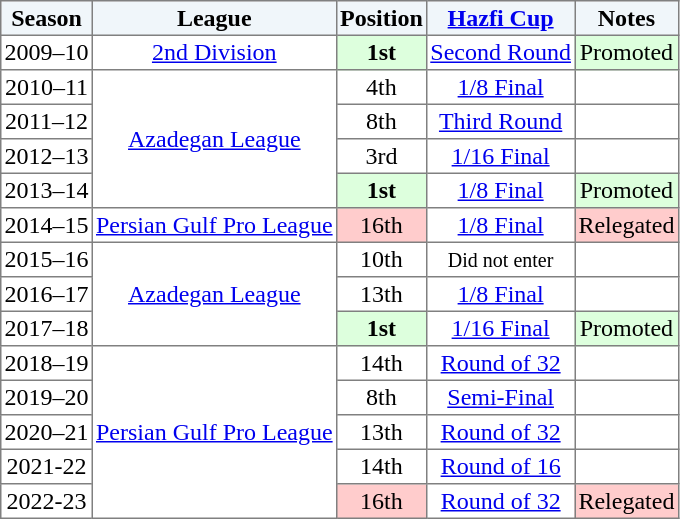<table border="1" cellpadding="2" style="border-collapse:collapse; text-align:center; font-size:normal;">
<tr style="background:#f0f6fa;">
<th>Season</th>
<th>League</th>
<th>Position</th>
<th><a href='#'>Hazfi Cup</a></th>
<th>Notes</th>
</tr>
<tr>
<td>2009–10</td>
<td><a href='#'>2nd Division</a></td>
<td style="text-align:center; background:#dfd;"><strong>1st</strong></td>
<td><a href='#'>Second Round</a></td>
<td style="text-align:center; background:#dfd;">Promoted</td>
</tr>
<tr>
<td>2010–11</td>
<td rowspan="4"><a href='#'>Azadegan League</a></td>
<td>4th</td>
<td><a href='#'>1/8 Final</a></td>
<td></td>
</tr>
<tr>
<td>2011–12</td>
<td>8th</td>
<td><a href='#'>Third Round</a></td>
<td></td>
</tr>
<tr>
<td>2012–13</td>
<td>3rd</td>
<td><a href='#'>1/16 Final</a></td>
<td></td>
</tr>
<tr>
<td>2013–14</td>
<td style="text-align:center; background:#dfd;"><strong>1st</strong></td>
<td><a href='#'>1/8 Final</a></td>
<td style="text-align:center; background:#dfd;">Promoted</td>
</tr>
<tr>
<td>2014–15</td>
<td><a href='#'>Persian Gulf Pro League</a></td>
<td style="text-align:center; background:#fcc;">16th</td>
<td><a href='#'>1/8 Final</a></td>
<td style="text-align:center; background:#fcc;">Relegated</td>
</tr>
<tr>
<td>2015–16</td>
<td rowspan="3"><a href='#'>Azadegan League</a></td>
<td>10th</td>
<td><small>Did not enter</small></td>
<td></td>
</tr>
<tr>
<td>2016–17</td>
<td>13th</td>
<td><a href='#'>1/8 Final</a></td>
<td></td>
</tr>
<tr>
<td>2017–18</td>
<td style="text-align:center; background:#dfd;"><strong>1st</strong></td>
<td><a href='#'>1/16 Final</a></td>
<td style="text-align:center; background:#dfd;">Promoted</td>
</tr>
<tr>
<td>2018–19</td>
<td rowspan="5"><a href='#'>Persian Gulf Pro League</a></td>
<td>14th</td>
<td><a href='#'>Round of 32</a></td>
<td></td>
</tr>
<tr>
<td>2019–20</td>
<td>8th</td>
<td><a href='#'>Semi-Final</a></td>
<td></td>
</tr>
<tr>
<td>2020–21</td>
<td>13th</td>
<td><a href='#'>Round of 32</a></td>
<td></td>
</tr>
<tr>
<td>2021-22</td>
<td>14th</td>
<td><a href='#'>Round of 16</a></td>
<td></td>
</tr>
<tr>
<td>2022-23</td>
<td style="text-align:center; background:#fcc;">16th</td>
<td><a href='#'>Round of 32</a></td>
<td style="text-align:center; background:#fcc;">Relegated</td>
</tr>
</table>
